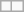<table class="wikitable">
<tr style="vertical-align:top;">
<td></td>
<td></td>
</tr>
</table>
